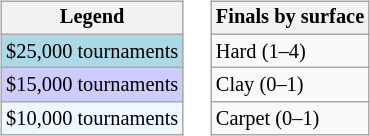<table>
<tr valign=top>
<td><br><table class=wikitable style="font-size:85%">
<tr>
<th>Legend</th>
</tr>
<tr style="background:lightblue;">
<td>$25,000 tournaments</td>
</tr>
<tr style="background:#ccccff;">
<td>$15,000 tournaments</td>
</tr>
<tr style="background:#f0f8ff;">
<td>$10,000 tournaments</td>
</tr>
</table>
</td>
<td><br><table class=wikitable style="font-size:85%">
<tr>
<th>Finals by surface</th>
</tr>
<tr>
<td>Hard (1–4)</td>
</tr>
<tr>
<td>Clay (0–1)</td>
</tr>
<tr>
<td>Carpet (0–1)</td>
</tr>
</table>
</td>
</tr>
</table>
